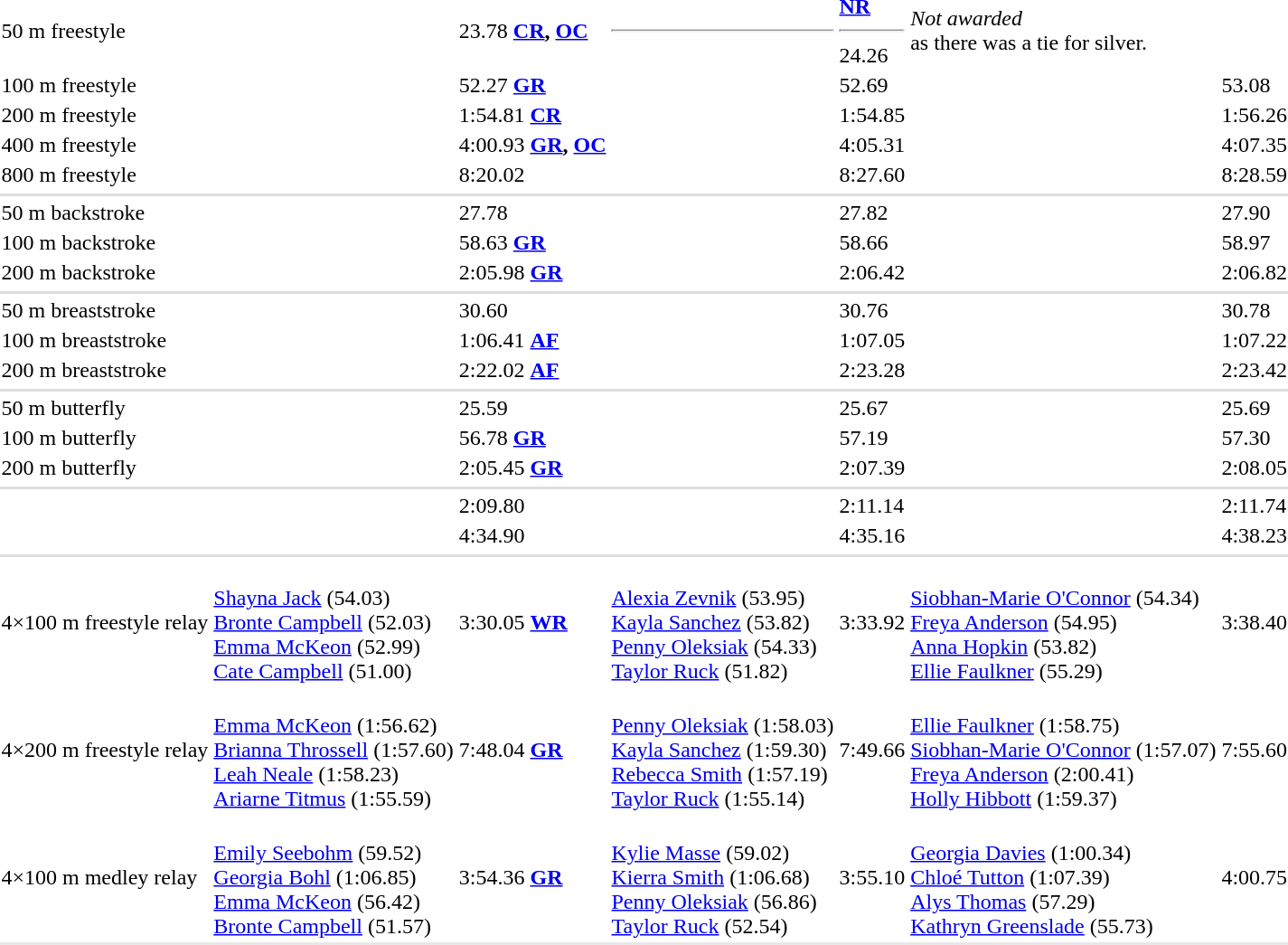<table>
<tr>
<td>50 m freestyle<br></td>
<td></td>
<td>23.78 <strong><a href='#'>CR</a>, <a href='#'>OC</a></strong></td>
<td><hr></td>
<td><strong><a href='#'>NR</a></strong><hr>24.26</td>
<td colspan=2><em>Not awarded</em><br><span>as there was a tie for silver.</span></td>
</tr>
<tr>
<td>100 m freestyle<br></td>
<td></td>
<td>52.27 <strong><a href='#'>GR</a></strong></td>
<td></td>
<td>52.69</td>
<td></td>
<td>53.08</td>
</tr>
<tr>
<td>200 m freestyle<br></td>
<td></td>
<td>1:54.81 <strong><a href='#'>CR</a></strong></td>
<td></td>
<td>1:54.85</td>
<td></td>
<td>1:56.26</td>
</tr>
<tr>
<td>400 m freestyle<br></td>
<td></td>
<td>4:00.93 <strong><a href='#'>GR</a>, <a href='#'>OC</a></strong></td>
<td></td>
<td>4:05.31</td>
<td></td>
<td>4:07.35</td>
</tr>
<tr>
<td>800 m freestyle<br></td>
<td></td>
<td>8:20.02</td>
<td></td>
<td>8:27.60</td>
<td></td>
<td>8:28.59</td>
</tr>
<tr>
</tr>
<tr bgcolor=#DDDDDD>
<td colspan=7></td>
</tr>
<tr>
<td>50 m backstroke<br></td>
<td></td>
<td>27.78</td>
<td></td>
<td>27.82</td>
<td></td>
<td>27.90</td>
</tr>
<tr>
<td>100 m backstroke<br></td>
<td></td>
<td>58.63 <strong><a href='#'>GR</a></strong></td>
<td></td>
<td>58.66</td>
<td></td>
<td>58.97</td>
</tr>
<tr>
<td>200 m backstroke<br></td>
<td></td>
<td>2:05.98 <strong><a href='#'>GR</a></strong></td>
<td></td>
<td>2:06.42</td>
<td></td>
<td>2:06.82</td>
</tr>
<tr>
</tr>
<tr bgcolor=#DDDDDD>
<td colspan=7></td>
</tr>
<tr>
<td>50 m breaststroke<br></td>
<td></td>
<td>30.60</td>
<td></td>
<td>30.76</td>
<td></td>
<td>30.78</td>
</tr>
<tr>
<td>100 m breaststroke<br></td>
<td></td>
<td>1:06.41 <strong><a href='#'>AF</a></strong></td>
<td></td>
<td>1:07.05</td>
<td></td>
<td>1:07.22</td>
</tr>
<tr>
<td>200 m breaststroke<br></td>
<td></td>
<td>2:22.02 <strong><a href='#'>AF</a></strong></td>
<td></td>
<td>2:23.28</td>
<td></td>
<td>2:23.42</td>
</tr>
<tr>
</tr>
<tr bgcolor=#DDDDDD>
<td colspan=7></td>
</tr>
<tr>
<td>50 m butterfly<br></td>
<td></td>
<td>25.59</td>
<td></td>
<td>25.67</td>
<td></td>
<td>25.69</td>
</tr>
<tr>
<td>100 m butterfly<br></td>
<td></td>
<td>56.78 <strong><a href='#'>GR</a></strong></td>
<td></td>
<td>57.19</td>
<td></td>
<td>57.30</td>
</tr>
<tr>
<td>200 m butterfly<br></td>
<td></td>
<td>2:05.45 <strong><a href='#'>GR</a></strong></td>
<td></td>
<td>2:07.39</td>
<td></td>
<td>2:08.05</td>
</tr>
<tr>
</tr>
<tr bgcolor=#DDDDDD>
<td colspan=7></td>
</tr>
<tr>
<td><br></td>
<td></td>
<td>2:09.80</td>
<td></td>
<td>2:11.14</td>
<td></td>
<td>2:11.74</td>
</tr>
<tr>
<td><br></td>
<td></td>
<td>4:34.90</td>
<td></td>
<td>4:35.16</td>
<td></td>
<td>4:38.23</td>
</tr>
<tr>
</tr>
<tr bgcolor=#DDDDDD>
<td colspan=7></td>
</tr>
<tr>
<td>4×100 m freestyle relay<br></td>
<td><br><a href='#'>Shayna Jack</a> (54.03)<br><a href='#'>Bronte Campbell</a> (52.03)<br><a href='#'>Emma McKeon</a> (52.99)<br><a href='#'>Cate Campbell</a> (51.00)</td>
<td>3:30.05 <strong><a href='#'>WR</a></strong></td>
<td><br><a href='#'>Alexia Zevnik</a> (53.95)<br><a href='#'>Kayla Sanchez</a> (53.82)<br><a href='#'>Penny Oleksiak</a> (54.33)<br><a href='#'>Taylor Ruck</a> (51.82)</td>
<td>3:33.92</td>
<td><br><a href='#'>Siobhan-Marie O'Connor</a> (54.34)<br><a href='#'>Freya Anderson</a> (54.95)<br><a href='#'>Anna Hopkin</a> (53.82)<br><a href='#'>Ellie Faulkner</a> (55.29)</td>
<td>3:38.40</td>
</tr>
<tr>
<td>4×200 m freestyle relay<br></td>
<td><br><a href='#'>Emma McKeon</a> (1:56.62)<br><a href='#'>Brianna Throssell</a> (1:57.60)<br><a href='#'>Leah Neale</a> (1:58.23)<br><a href='#'>Ariarne Titmus</a> (1:55.59)</td>
<td>7:48.04 <strong><a href='#'>GR</a></strong></td>
<td><br><a href='#'>Penny Oleksiak</a> (1:58.03)<br><a href='#'>Kayla Sanchez</a> (1:59.30)<br><a href='#'>Rebecca Smith</a> (1:57.19)<br><a href='#'>Taylor Ruck</a> (1:55.14)</td>
<td>7:49.66</td>
<td><br><a href='#'>Ellie Faulkner</a> (1:58.75)<br><a href='#'>Siobhan-Marie O'Connor</a> (1:57.07)<br><a href='#'>Freya Anderson</a> (2:00.41)<br><a href='#'>Holly Hibbott</a> (1:59.37)</td>
<td>7:55.60</td>
</tr>
<tr>
<td>4×100 m medley relay<br></td>
<td><br><a href='#'>Emily Seebohm</a> (59.52)<br><a href='#'>Georgia Bohl</a> (1:06.85)<br><a href='#'>Emma McKeon</a> (56.42)<br><a href='#'>Bronte Campbell</a> (51.57)</td>
<td>3:54.36 <strong><a href='#'>GR</a></strong></td>
<td><br><a href='#'>Kylie Masse</a> (59.02)<br><a href='#'>Kierra Smith</a> (1:06.68)<br><a href='#'>Penny Oleksiak</a> (56.86)<br><a href='#'>Taylor Ruck</a> (52.54)</td>
<td>3:55.10</td>
<td><br><a href='#'>Georgia Davies</a> (1:00.34)<br><a href='#'>Chloé Tutton</a> (1:07.39)<br><a href='#'>Alys Thomas</a> (57.29)<br><a href='#'>Kathryn Greenslade</a> (55.73)</td>
<td>4:00.75</td>
</tr>
<tr bgcolor= e8e8e8>
<td colspan=7></td>
</tr>
</table>
